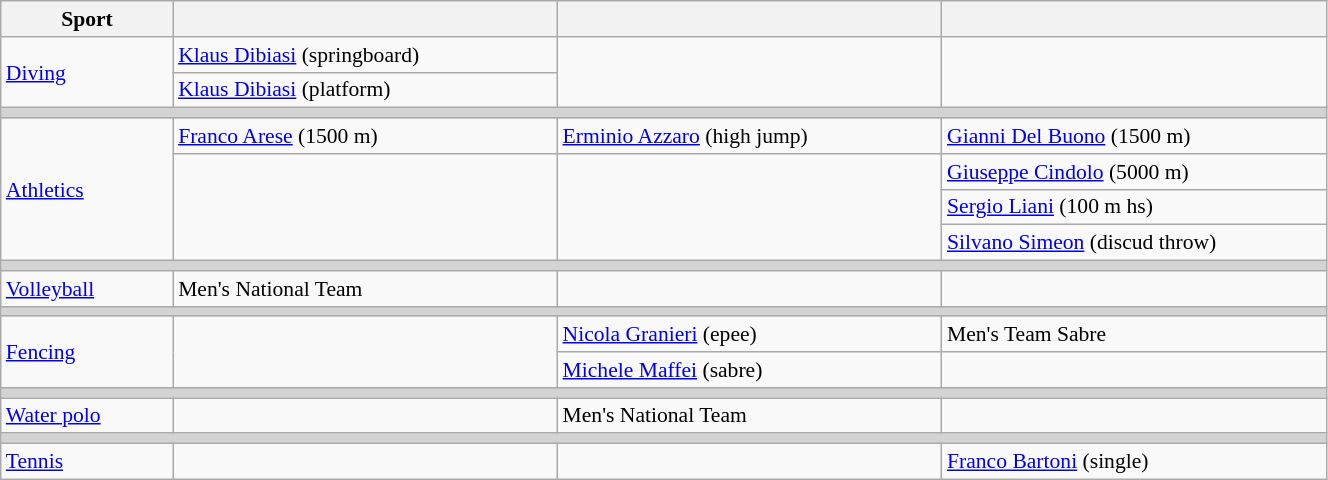<table class="wikitable" width=70% style="font-size:90%; text-align:left;">
<tr>
<th width=13%>Sport</th>
<th width=29%></th>
<th width=29%></th>
<th width=29%></th>
</tr>
<tr>
<td rowspan=2 align=left> <a href='#'>Diving</a></td>
<td><a href='#'>Klaus Dibiasi</a> (springboard)</td>
<td rowspan=2></td>
<td rowspan=2></td>
</tr>
<tr>
<td><a href='#'>Klaus Dibiasi</a> (platform)</td>
</tr>
<tr bgcolor=lightgrey>
<td colspan=4></td>
</tr>
<tr>
<td rowspan=4> <a href='#'>Athletics</a></td>
<td><a href='#'>Franco Arese</a> (1500 m)</td>
<td><a href='#'>Erminio Azzaro</a> (high jump)</td>
<td><a href='#'>Gianni Del Buono</a> (1500 m)</td>
</tr>
<tr>
<td rowspan=3></td>
<td rowspan=3></td>
<td><a href='#'>Giuseppe Cindolo</a> (5000 m)</td>
</tr>
<tr>
<td><a href='#'>Sergio Liani</a> (100 m hs)</td>
</tr>
<tr>
<td><a href='#'>Silvano Simeon</a> (discud throw)</td>
</tr>
<tr bgcolor=lightgrey>
<td colspan=4></td>
</tr>
<tr>
<td align=left> <a href='#'>Volleyball</a></td>
<td>Men's National Team</td>
<td></td>
<td></td>
</tr>
<tr bgcolor=lightgrey>
<td colspan=4></td>
</tr>
<tr>
<td rowspan=2 align=left> <a href='#'>Fencing</a></td>
<td rowspan=2></td>
<td><a href='#'>Nicola Granieri</a> (epee)</td>
<td>Men's Team Sabre</td>
</tr>
<tr>
<td><a href='#'>Michele Maffei</a> (sabre)</td>
<td></td>
</tr>
<tr bgcolor=lightgrey>
<td colspan=4></td>
</tr>
<tr>
<td align=left> <a href='#'>Water polo</a></td>
<td></td>
<td>Men's National Team</td>
<td></td>
</tr>
<tr bgcolor=lightgrey>
<td colspan=4></td>
</tr>
<tr>
<td align=left> <a href='#'>Tennis</a></td>
<td></td>
<td></td>
<td><a href='#'>Franco Bartoni</a> (single)</td>
</tr>
</table>
